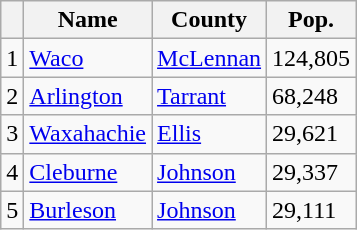<table class="wikitable sortable">
<tr>
<th></th>
<th>Name</th>
<th>County</th>
<th>Pop.</th>
</tr>
<tr>
<td>1</td>
<td><a href='#'>Waco</a></td>
<td><a href='#'>McLennan</a></td>
<td>124,805</td>
</tr>
<tr>
<td>2</td>
<td><a href='#'>Arlington</a></td>
<td><a href='#'>Tarrant</a></td>
<td>68,248</td>
</tr>
<tr>
<td>3</td>
<td><a href='#'>Waxahachie</a></td>
<td><a href='#'>Ellis</a></td>
<td>29,621</td>
</tr>
<tr>
<td>4</td>
<td><a href='#'>Cleburne</a></td>
<td><a href='#'>Johnson</a></td>
<td>29,337</td>
</tr>
<tr>
<td>5</td>
<td><a href='#'>Burleson</a></td>
<td><a href='#'>Johnson</a></td>
<td>29,111</td>
</tr>
</table>
